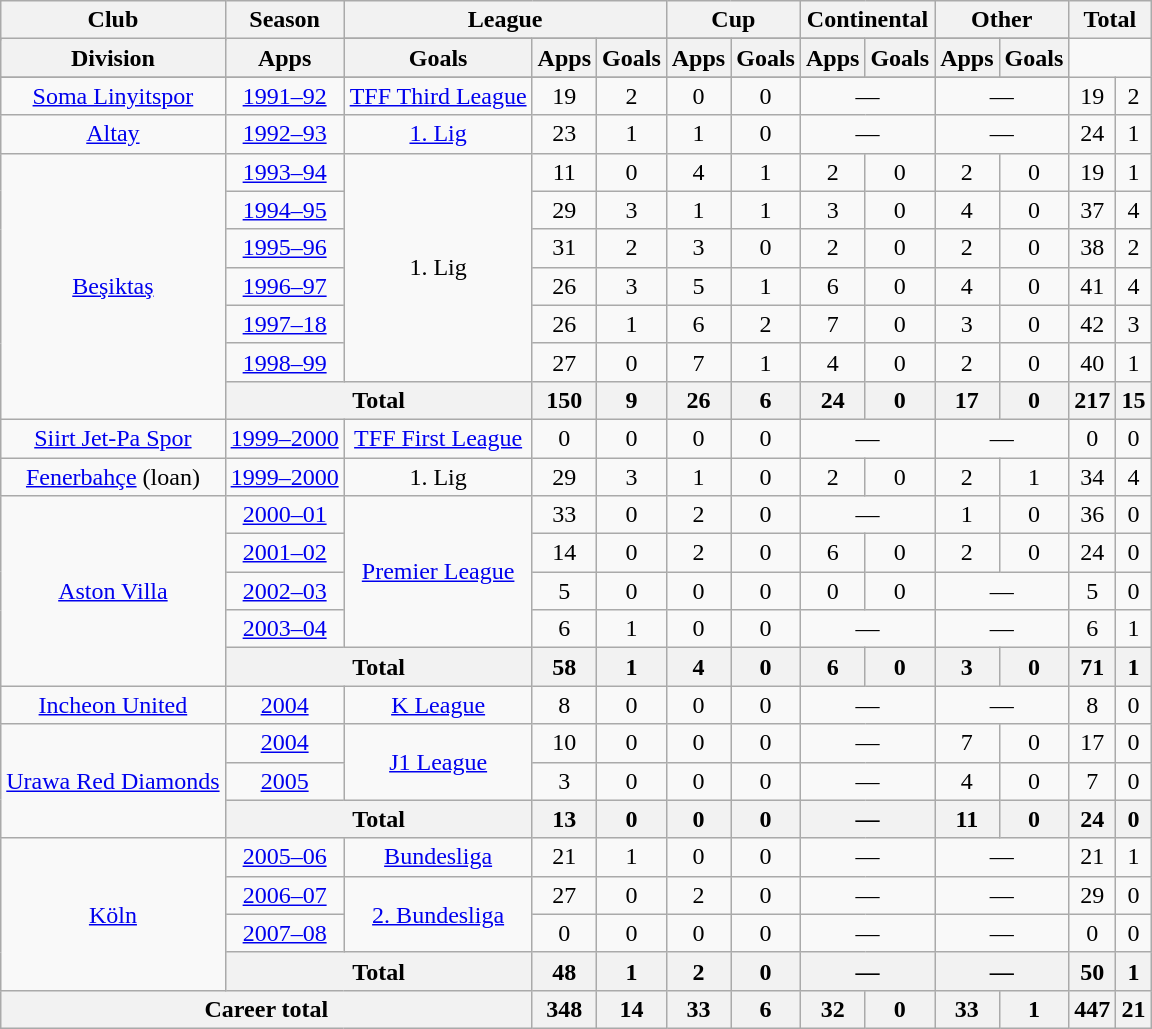<table class="wikitable" style="text-align:center">
<tr>
<th rowspan="2">Club</th>
<th rowspan="2">Season</th>
<th colspan="3">League</th>
<th colspan="2">Cup</th>
<th colspan="2">Continental</th>
<th colspan="2">Other</th>
<th colspan="2">Total</th>
</tr>
<tr>
</tr>
<tr>
<th>Division</th>
<th>Apps</th>
<th>Goals</th>
<th>Apps</th>
<th>Goals</th>
<th>Apps</th>
<th>Goals</th>
<th>Apps</th>
<th>Goals</th>
<th>Apps</th>
<th>Goals</th>
</tr>
<tr>
</tr>
<tr>
<td><a href='#'>Soma Linyitspor</a></td>
<td><a href='#'>1991–92</a></td>
<td><a href='#'>TFF Third League</a></td>
<td>19</td>
<td>2</td>
<td>0</td>
<td>0</td>
<td colspan="2">—</td>
<td colspan="2">—</td>
<td>19</td>
<td>2</td>
</tr>
<tr>
<td><a href='#'>Altay</a></td>
<td><a href='#'>1992–93</a></td>
<td><a href='#'>1. Lig</a></td>
<td>23</td>
<td>1</td>
<td>1</td>
<td>0</td>
<td colspan="2">—</td>
<td colspan="2">—</td>
<td>24</td>
<td>1</td>
</tr>
<tr>
<td rowspan="7" valign="center"><a href='#'>Beşiktaş</a></td>
<td><a href='#'>1993–94</a></td>
<td rowspan="6">1. Lig</td>
<td>11</td>
<td>0</td>
<td>4</td>
<td>1</td>
<td>2</td>
<td>0</td>
<td>2</td>
<td>0</td>
<td>19</td>
<td>1</td>
</tr>
<tr>
<td><a href='#'>1994–95</a></td>
<td>29</td>
<td>3</td>
<td>1</td>
<td>1</td>
<td>3</td>
<td>0</td>
<td>4</td>
<td>0</td>
<td>37</td>
<td>4</td>
</tr>
<tr>
<td><a href='#'>1995–96</a></td>
<td>31</td>
<td>2</td>
<td>3</td>
<td>0</td>
<td>2</td>
<td>0</td>
<td>2</td>
<td>0</td>
<td>38</td>
<td>2</td>
</tr>
<tr>
<td><a href='#'>1996–97</a></td>
<td>26</td>
<td>3</td>
<td>5</td>
<td>1</td>
<td>6</td>
<td>0</td>
<td>4</td>
<td>0</td>
<td>41</td>
<td>4</td>
</tr>
<tr>
<td><a href='#'>1997–18</a></td>
<td>26</td>
<td>1</td>
<td>6</td>
<td>2</td>
<td>7</td>
<td>0</td>
<td>3</td>
<td>0</td>
<td>42</td>
<td>3</td>
</tr>
<tr>
<td><a href='#'>1998–99</a></td>
<td>27</td>
<td>0</td>
<td>7</td>
<td>1</td>
<td>4</td>
<td>0</td>
<td>2</td>
<td>0</td>
<td>40</td>
<td>1</td>
</tr>
<tr>
<th colspan=2>Total</th>
<th>150</th>
<th>9</th>
<th>26</th>
<th>6</th>
<th>24</th>
<th>0</th>
<th>17</th>
<th>0</th>
<th>217</th>
<th>15</th>
</tr>
<tr>
<td><a href='#'>Siirt Jet-Pa Spor</a></td>
<td><a href='#'>1999–2000</a></td>
<td><a href='#'>TFF First League</a></td>
<td>0</td>
<td>0</td>
<td>0</td>
<td>0</td>
<td colspan="2">—</td>
<td colspan="2">—</td>
<td>0</td>
<td>0</td>
</tr>
<tr>
<td><a href='#'>Fenerbahçe</a> (loan)</td>
<td><a href='#'>1999–2000</a></td>
<td>1. Lig</td>
<td>29</td>
<td>3</td>
<td>1</td>
<td>0</td>
<td>2</td>
<td>0</td>
<td>2</td>
<td>1</td>
<td>34</td>
<td>4</td>
</tr>
<tr>
<td rowspan="5" valign="center"><a href='#'>Aston Villa</a></td>
<td><a href='#'>2000–01</a></td>
<td rowspan="4"><a href='#'>Premier League</a></td>
<td>33</td>
<td>0</td>
<td>2</td>
<td>0</td>
<td colspan="2">—</td>
<td>1</td>
<td>0</td>
<td>36</td>
<td>0</td>
</tr>
<tr>
<td><a href='#'>2001–02</a></td>
<td>14</td>
<td>0</td>
<td>2</td>
<td>0</td>
<td>6</td>
<td>0</td>
<td>2</td>
<td>0</td>
<td>24</td>
<td>0</td>
</tr>
<tr>
<td><a href='#'>2002–03</a></td>
<td>5</td>
<td>0</td>
<td>0</td>
<td>0</td>
<td>0</td>
<td>0</td>
<td colspan="2">—</td>
<td>5</td>
<td>0</td>
</tr>
<tr>
<td><a href='#'>2003–04</a></td>
<td>6</td>
<td>1</td>
<td>0</td>
<td>0</td>
<td colspan="2">—</td>
<td colspan="2">—</td>
<td>6</td>
<td>1</td>
</tr>
<tr>
<th colspan=2>Total</th>
<th>58</th>
<th>1</th>
<th>4</th>
<th>0</th>
<th>6</th>
<th>0</th>
<th>3</th>
<th>0</th>
<th>71</th>
<th>1</th>
</tr>
<tr>
<td><a href='#'>Incheon United</a></td>
<td><a href='#'>2004</a></td>
<td><a href='#'>K League</a></td>
<td>8</td>
<td>0</td>
<td>0</td>
<td>0</td>
<td colspan="2">—</td>
<td colspan="2">—</td>
<td>8</td>
<td>0</td>
</tr>
<tr>
<td rowspan="3"><a href='#'>Urawa Red Diamonds</a></td>
<td><a href='#'>2004</a></td>
<td rowspan="2"><a href='#'>J1 League</a></td>
<td>10</td>
<td>0</td>
<td>0</td>
<td>0</td>
<td colspan="2">—</td>
<td>7</td>
<td>0</td>
<td>17</td>
<td>0</td>
</tr>
<tr>
<td><a href='#'>2005</a></td>
<td>3</td>
<td>0</td>
<td>0</td>
<td>0</td>
<td colspan="2">—</td>
<td>4</td>
<td>0</td>
<td>7</td>
<td>0</td>
</tr>
<tr>
<th colspan=2>Total</th>
<th>13</th>
<th>0</th>
<th>0</th>
<th>0</th>
<th colspan="2">—</th>
<th>11</th>
<th>0</th>
<th>24</th>
<th>0</th>
</tr>
<tr>
<td rowspan="4"><a href='#'>Köln</a></td>
<td><a href='#'>2005–06</a></td>
<td><a href='#'>Bundesliga</a></td>
<td>21</td>
<td>1</td>
<td>0</td>
<td>0</td>
<td colspan="2">—</td>
<td colspan="2">—</td>
<td>21</td>
<td>1</td>
</tr>
<tr>
<td><a href='#'>2006–07</a></td>
<td rowspan="2"><a href='#'>2. Bundesliga</a></td>
<td>27</td>
<td>0</td>
<td>2</td>
<td>0</td>
<td colspan="2">—</td>
<td colspan="2">—</td>
<td>29</td>
<td>0</td>
</tr>
<tr>
<td><a href='#'>2007–08</a></td>
<td>0</td>
<td>0</td>
<td>0</td>
<td>0</td>
<td colspan="2">—</td>
<td colspan="2">—</td>
<td>0</td>
<td>0</td>
</tr>
<tr>
<th colspan=2>Total</th>
<th>48</th>
<th>1</th>
<th>2</th>
<th>0</th>
<th colspan="2">—</th>
<th colspan="2">—</th>
<th>50</th>
<th>1</th>
</tr>
<tr>
<th colspan=3>Career total</th>
<th>348</th>
<th>14</th>
<th>33</th>
<th>6</th>
<th>32</th>
<th>0</th>
<th>33</th>
<th>1</th>
<th>447</th>
<th>21</th>
</tr>
</table>
